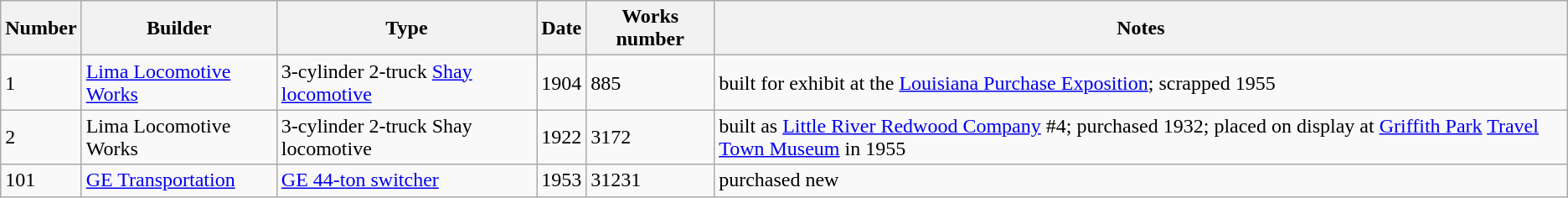<table class="wikitable">
<tr>
<th>Number</th>
<th>Builder</th>
<th>Type</th>
<th>Date</th>
<th>Works number</th>
<th>Notes</th>
</tr>
<tr>
<td>1</td>
<td><a href='#'>Lima Locomotive Works</a></td>
<td>3-cylinder 2-truck <a href='#'>Shay locomotive</a></td>
<td>1904</td>
<td>885</td>
<td>built for exhibit at the <a href='#'>Louisiana Purchase Exposition</a>; scrapped 1955</td>
</tr>
<tr>
<td>2</td>
<td>Lima Locomotive Works</td>
<td>3-cylinder 2-truck Shay locomotive</td>
<td>1922</td>
<td>3172</td>
<td>built as <a href='#'>Little River Redwood Company</a> #4; purchased 1932; placed on display at <a href='#'>Griffith Park</a> <a href='#'>Travel Town Museum</a> in 1955</td>
</tr>
<tr>
<td>101</td>
<td><a href='#'>GE Transportation</a></td>
<td><a href='#'>GE 44-ton switcher</a></td>
<td>1953</td>
<td>31231</td>
<td>purchased new</td>
</tr>
</table>
